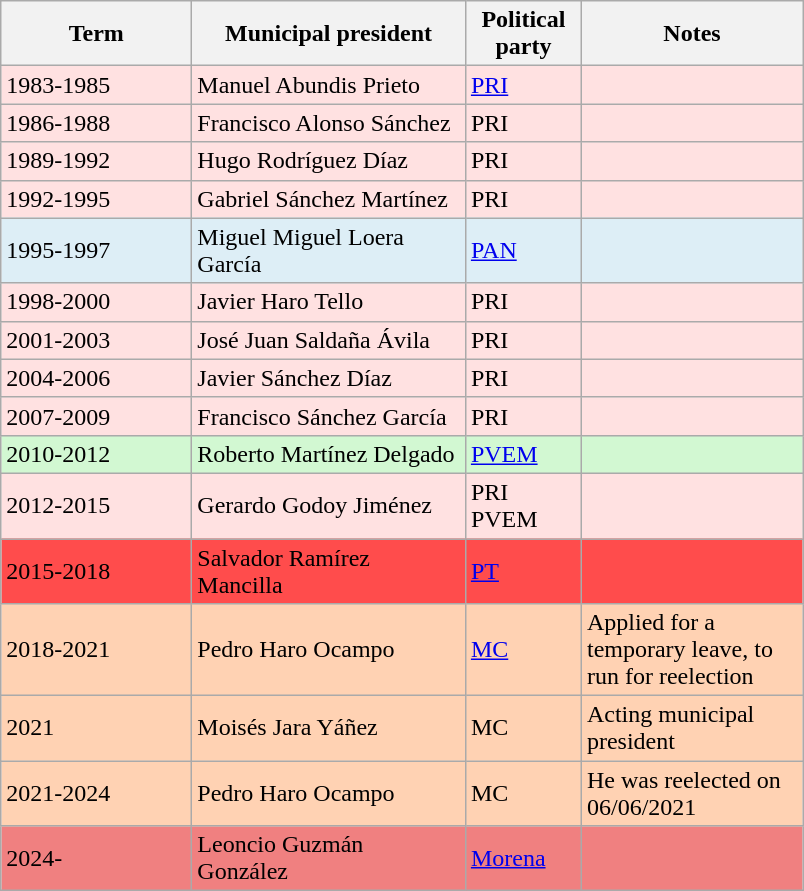<table class="wikitable">
<tr>
<th width=120px>Term</th>
<th width=175px>Municipal president</th>
<th width=70px>Political party</th>
<th width=140px>Notes</th>
</tr>
<tr style="background:#ffe1e1">
<td>1983-1985</td>
<td>Manuel Abundis Prieto</td>
<td><a href='#'>PRI</a> </td>
<td></td>
</tr>
<tr style="background:#ffe1e1">
<td>1986-1988</td>
<td>Francisco Alonso Sánchez</td>
<td>PRI </td>
<td></td>
</tr>
<tr style="background:#ffe1e1">
<td>1989-1992</td>
<td>Hugo Rodríguez Díaz</td>
<td>PRI </td>
<td></td>
</tr>
<tr style="background:#ffe1e1">
<td>1992-1995</td>
<td>Gabriel Sánchez Martínez</td>
<td>PRI </td>
<td></td>
</tr>
<tr style="background:#ddeef6">
<td>1995-1997</td>
<td>Miguel Miguel Loera García</td>
<td><a href='#'>PAN</a> </td>
<td></td>
</tr>
<tr style="background:#ffe1e1">
<td>1998-2000</td>
<td>Javier Haro Tello</td>
<td>PRI </td>
<td></td>
</tr>
<tr style="background:#ffe1e1">
<td>2001-2003</td>
<td>José Juan Saldaña Ávila</td>
<td>PRI </td>
<td></td>
</tr>
<tr style="background:#ffe1e1">
<td>2004-2006</td>
<td>Javier Sánchez Díaz</td>
<td>PRI </td>
<td></td>
</tr>
<tr style="background:#ffe1e1">
<td>2007-2009</td>
<td>Francisco Sánchez García</td>
<td>PRI </td>
<td></td>
</tr>
<tr style="background:#d2f8d2">
<td>2010-2012</td>
<td>Roberto Martínez Delgado</td>
<td><a href='#'>PVEM</a> </td>
<td></td>
</tr>
<tr style="background:#ffe1e1">
<td>2012-2015</td>
<td>Gerardo Godoy Jiménez</td>
<td>PRI <br> PVEM </td>
<td></td>
</tr>
<tr style="background:#ff4c4c">
<td>2015-2018</td>
<td>Salvador Ramírez Mancilla</td>
<td><a href='#'>PT</a> </td>
<td></td>
</tr>
<tr style="background:#ffd2b3">
<td>2018-2021</td>
<td>Pedro Haro Ocampo</td>
<td><a href='#'>MC</a> </td>
<td>Applied for a temporary leave, to run for reelection</td>
</tr>
<tr style="background:#ffd2b3">
<td>2021</td>
<td>Moisés Jara Yáñez</td>
<td>MC </td>
<td>Acting municipal president</td>
</tr>
<tr style="background:#ffd2b3">
<td>2021-2024</td>
<td>Pedro Haro Ocampo</td>
<td>MC </td>
<td>He was reelected on 06/06/2021</td>
</tr>
<tr style="background:#f08080">
<td>2024-</td>
<td>Leoncio Guzmán González</td>
<td><a href='#'> Morena</a> </td>
<td></td>
</tr>
</table>
